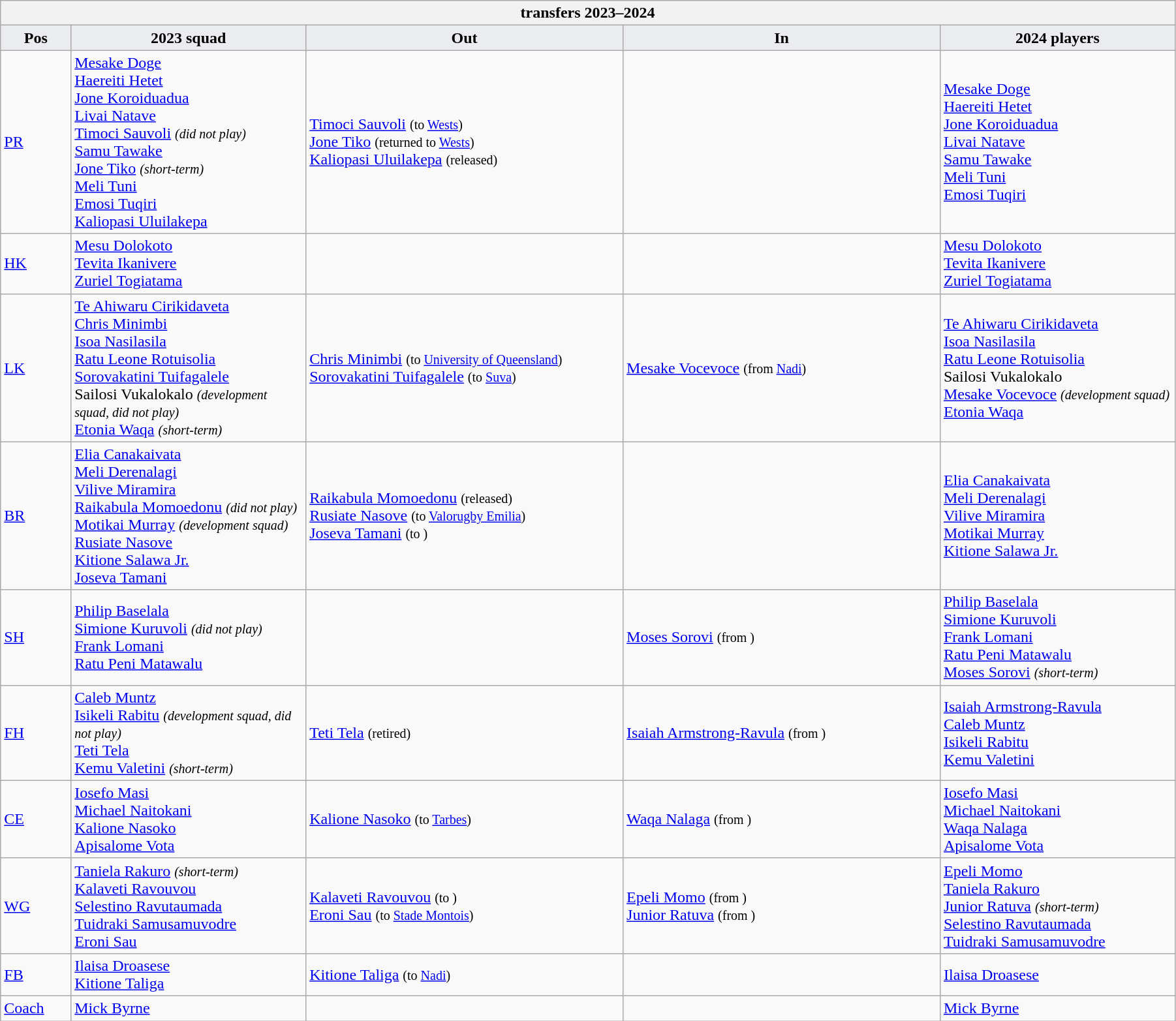<table class="wikitable" style="text-align: left; width:95%">
<tr>
<th colspan="100%"> transfers 2023–2024</th>
</tr>
<tr>
<th style="background:#ebecf0; width:6%;">Pos</th>
<th style="background:#ebecf0; width:20%;">2023 squad</th>
<th style="background:#ebecf0; width:27%;">Out</th>
<th style="background:#ebecf0; width:27%;">In</th>
<th style="background:#ebecf0; width:20%;">2024 players</th>
</tr>
<tr>
<td><a href='#'>PR</a></td>
<td> <a href='#'>Mesake Doge</a> <br> <a href='#'>Haereiti Hetet</a> <br> <a href='#'>Jone Koroiduadua</a> <br> <a href='#'>Livai Natave</a> <br> <a href='#'>Timoci Sauvoli</a> <small><em>(did not play)</em></small> <br> <a href='#'>Samu Tawake</a> <br> <a href='#'>Jone Tiko</a> <small><em>(short-term)</em></small> <br> <a href='#'>Meli Tuni</a> <br> <a href='#'>Emosi Tuqiri</a> <br> <a href='#'>Kaliopasi Uluilakepa</a></td>
<td>  <a href='#'>Timoci Sauvoli</a> <small>(to  <a href='#'>Wests</a>)</small> <br>  <a href='#'>Jone Tiko</a> <small>(returned to  <a href='#'>Wests</a>)</small> <br>  <a href='#'>Kaliopasi Uluilakepa</a> <small>(released)</small></td>
<td></td>
<td> <a href='#'>Mesake Doge</a> <br> <a href='#'>Haereiti Hetet</a> <br> <a href='#'>Jone Koroiduadua</a> <br> <a href='#'>Livai Natave</a> <br> <a href='#'>Samu Tawake</a> <br> <a href='#'>Meli Tuni</a> <br> <a href='#'>Emosi Tuqiri</a></td>
</tr>
<tr>
<td><a href='#'>HK</a></td>
<td> <a href='#'>Mesu Dolokoto</a> <br> <a href='#'>Tevita Ikanivere</a> <br> <a href='#'>Zuriel Togiatama</a></td>
<td></td>
<td></td>
<td> <a href='#'>Mesu Dolokoto</a> <br> <a href='#'>Tevita Ikanivere</a> <br> <a href='#'>Zuriel Togiatama</a></td>
</tr>
<tr>
<td><a href='#'>LK</a></td>
<td>  <a href='#'>Te Ahiwaru Cirikidaveta</a> <br> <a href='#'>Chris Minimbi</a> <br> <a href='#'>Isoa Nasilasila</a> <br> <a href='#'>Ratu Leone Rotuisolia</a> <br> <a href='#'>Sorovakatini Tuifagalele</a> <br> Sailosi Vukalokalo <small><em>(development squad, did not play)</em></small> <br> <a href='#'>Etonia Waqa</a> <small><em>(short-term)</em></small></td>
<td>  <a href='#'>Chris Minimbi</a> <small>(to  <a href='#'>University of Queensland</a>)</small> <br>  <a href='#'>Sorovakatini Tuifagalele</a> <small>(to <a href='#'>Suva</a>)</small></td>
<td>  <a href='#'>Mesake Vocevoce</a> <small>(from <a href='#'>Nadi</a>)</small></td>
<td> <a href='#'>Te Ahiwaru Cirikidaveta</a> <br> <a href='#'>Isoa Nasilasila</a> <br> <a href='#'>Ratu Leone Rotuisolia</a> <br> Sailosi Vukalokalo <br> <a href='#'>Mesake Vocevoce</a> <small><em>(development squad)</em></small> <br> <a href='#'>Etonia Waqa</a></td>
</tr>
<tr>
<td><a href='#'>BR</a></td>
<td> <a href='#'>Elia Canakaivata</a> <br> <a href='#'>Meli Derenalagi</a> <br> <a href='#'>Vilive Miramira</a> <br> <a href='#'>Raikabula Momoedonu</a> <small><em>(did not play)</em></small> <br> <a href='#'>Motikai Murray</a> <small><em>(development squad)</em></small> <br> <a href='#'>Rusiate Nasove</a> <br> <a href='#'>Kitione Salawa Jr.</a> <br> <a href='#'>Joseva Tamani</a></td>
<td>  <a href='#'>Raikabula Momoedonu</a> <small>(released)</small> <br>  <a href='#'>Rusiate Nasove</a> <small>(to  <a href='#'>Valorugby Emilia</a>)</small> <br>  <a href='#'>Joseva Tamani</a> <small>(to )</small></td>
<td></td>
<td> <a href='#'>Elia Canakaivata</a> <br> <a href='#'>Meli Derenalagi</a> <br> <a href='#'>Vilive Miramira</a> <br> <a href='#'>Motikai Murray</a> <br> <a href='#'>Kitione Salawa Jr.</a></td>
</tr>
<tr>
<td><a href='#'>SH</a></td>
<td> <a href='#'>Philip Baselala</a> <br> <a href='#'>Simione Kuruvoli</a> <small><em>(did not play)</em></small> <br> <a href='#'>Frank Lomani</a> <br> <a href='#'>Ratu Peni Matawalu</a></td>
<td></td>
<td>  <a href='#'>Moses Sorovi</a> <small>(from )</small></td>
<td> <a href='#'>Philip Baselala</a> <br> <a href='#'>Simione Kuruvoli</a> <br> <a href='#'>Frank Lomani</a> <br> <a href='#'>Ratu Peni Matawalu</a> <br> <a href='#'>Moses Sorovi</a> <small><em>(short-term)</em></small></td>
</tr>
<tr>
<td><a href='#'>FH</a></td>
<td> <a href='#'>Caleb Muntz</a> <br> <a href='#'>Isikeli Rabitu</a> <small><em>(development squad, did not play)</em></small> <br> <a href='#'>Teti Tela</a> <br> <a href='#'>Kemu Valetini</a> <small><em>(short-term)</em></small></td>
<td>  <a href='#'>Teti Tela</a> <small>(retired)</small></td>
<td>  <a href='#'>Isaiah Armstrong-Ravula</a> <small>(from )</small></td>
<td> <a href='#'>Isaiah Armstrong-Ravula</a> <br> <a href='#'>Caleb Muntz</a> <br> <a href='#'>Isikeli Rabitu</a> <br> <a href='#'>Kemu Valetini</a></td>
</tr>
<tr>
<td><a href='#'>CE</a></td>
<td> <a href='#'>Iosefo Masi</a> <br> <a href='#'>Michael Naitokani</a> <br> <a href='#'>Kalione Nasoko</a> <br> <a href='#'>Apisalome Vota</a></td>
<td>  <a href='#'>Kalione Nasoko</a> <small>(to  <a href='#'>Tarbes</a>)</small></td>
<td>  <a href='#'>Waqa Nalaga</a> <small>(from )</small></td>
<td> <a href='#'>Iosefo Masi</a> <br> <a href='#'>Michael Naitokani</a> <br> <a href='#'>Waqa Nalaga</a> <br> <a href='#'>Apisalome Vota</a></td>
</tr>
<tr>
<td><a href='#'>WG</a></td>
<td> <a href='#'>Taniela Rakuro</a> <small><em>(short-term)</em></small> <br> <a href='#'>Kalaveti Ravouvou</a> <br> <a href='#'>Selestino Ravutaumada</a> <br> <a href='#'>Tuidraki Samusamuvodre</a> <br> <a href='#'>Eroni Sau</a></td>
<td>  <a href='#'>Kalaveti Ravouvou</a> <small>(to )</small> <br>   <a href='#'>Eroni Sau</a> <small>(to  <a href='#'>Stade Montois</a>)</small></td>
<td>  <a href='#'>Epeli Momo</a> <small>(from )</small> <br>  <a href='#'>Junior Ratuva</a> <small>(from )</small></td>
<td> <a href='#'>Epeli Momo</a> <br> <a href='#'>Taniela Rakuro</a> <br> <a href='#'>Junior Ratuva</a> <small><em>(short-term)</em></small> <br> <a href='#'>Selestino Ravutaumada</a> <br> <a href='#'>Tuidraki Samusamuvodre</a></td>
</tr>
<tr>
<td><a href='#'>FB</a></td>
<td> <a href='#'>Ilaisa Droasese</a> <br> <a href='#'>Kitione Taliga</a></td>
<td>  <a href='#'>Kitione Taliga</a> <small>(to <a href='#'>Nadi</a>)</small></td>
<td></td>
<td> <a href='#'>Ilaisa Droasese</a></td>
</tr>
<tr>
<td><a href='#'>Coach</a></td>
<td> <a href='#'>Mick Byrne</a></td>
<td></td>
<td></td>
<td> <a href='#'>Mick Byrne</a></td>
</tr>
</table>
